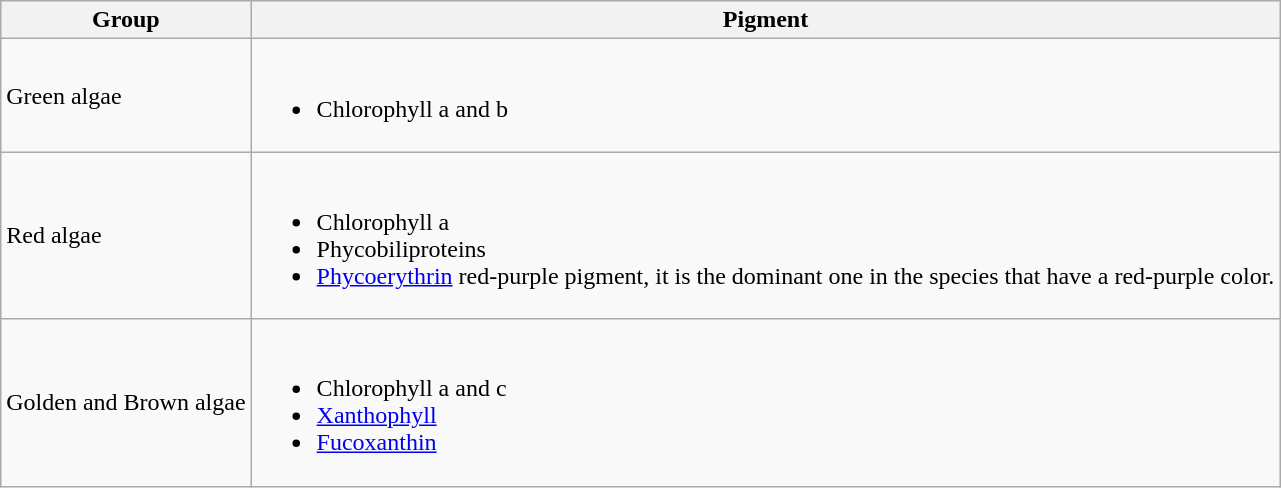<table class="wikitable">
<tr>
<th>Group</th>
<th>Pigment</th>
</tr>
<tr>
<td>Green algae</td>
<td><br><ul><li>Chlorophyll a and b</li></ul></td>
</tr>
<tr>
<td>Red algae</td>
<td><br><ul><li>Chlorophyll a</li><li>Phycobiliproteins</li><li><a href='#'>Phycoerythrin</a> red-purple pigment, it is the dominant one in the species that have a red-purple color.</li></ul></td>
</tr>
<tr>
<td>Golden and Brown algae</td>
<td><br><ul><li>Chlorophyll a and c</li><li><a href='#'>Xanthophyll</a></li><li><a href='#'>Fucoxanthin</a></li></ul></td>
</tr>
</table>
